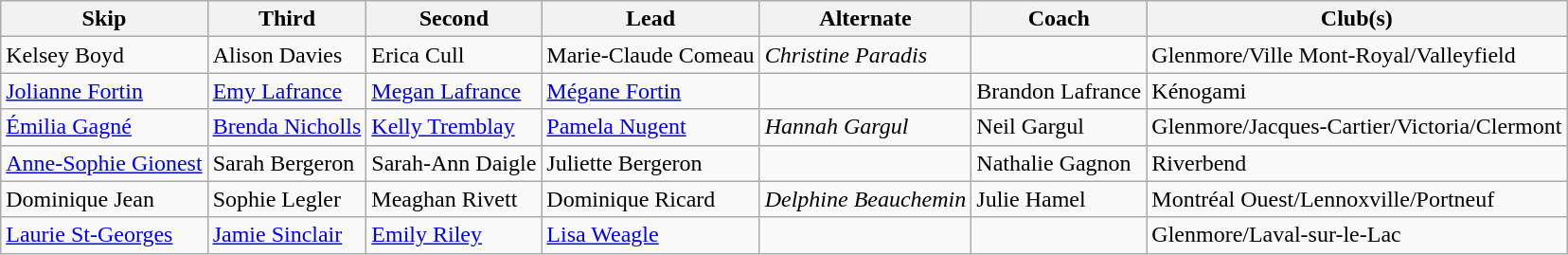<table class="wikitable">
<tr>
<th scope="col">Skip</th>
<th scope="col">Third</th>
<th scope="col">Second</th>
<th scope="col">Lead</th>
<th scope="col">Alternate</th>
<th scope="col">Coach</th>
<th scope="col">Club(s)</th>
</tr>
<tr>
<td>Kelsey Boyd</td>
<td>Alison Davies</td>
<td>Erica Cull</td>
<td>Marie-Claude Comeau</td>
<td><em>Christine Paradis</em></td>
<td></td>
<td>Glenmore/Ville Mont-Royal/Valleyfield</td>
</tr>
<tr>
<td><a href='#'>Jolianne Fortin</a></td>
<td><a href='#'>Emy Lafrance</a></td>
<td><a href='#'>Megan Lafrance</a></td>
<td><a href='#'>Mégane Fortin</a></td>
<td></td>
<td>Brandon Lafrance</td>
<td>Kénogami</td>
</tr>
<tr>
<td><a href='#'>Émilia Gagné</a></td>
<td><a href='#'>Brenda Nicholls</a></td>
<td><a href='#'>Kelly Tremblay</a></td>
<td><a href='#'>Pamela Nugent</a></td>
<td><em>Hannah Gargul</em></td>
<td>Neil Gargul</td>
<td>Glenmore/Jacques-Cartier/Victoria/Clermont</td>
</tr>
<tr>
<td><a href='#'>Anne-Sophie Gionest</a></td>
<td>Sarah Bergeron</td>
<td>Sarah-Ann Daigle</td>
<td>Juliette Bergeron</td>
<td></td>
<td>Nathalie Gagnon</td>
<td>Riverbend</td>
</tr>
<tr>
<td>Dominique Jean</td>
<td>Sophie Legler</td>
<td>Meaghan Rivett</td>
<td>Dominique Ricard</td>
<td><em>Delphine Beauchemin</em></td>
<td>Julie Hamel</td>
<td>Montréal Ouest/Lennoxville/Portneuf</td>
</tr>
<tr>
<td><a href='#'>Laurie St-Georges</a></td>
<td><a href='#'>Jamie Sinclair</a></td>
<td><a href='#'>Emily Riley</a></td>
<td><a href='#'>Lisa Weagle</a></td>
<td></td>
<td></td>
<td>Glenmore/Laval-sur-le-Lac</td>
</tr>
</table>
